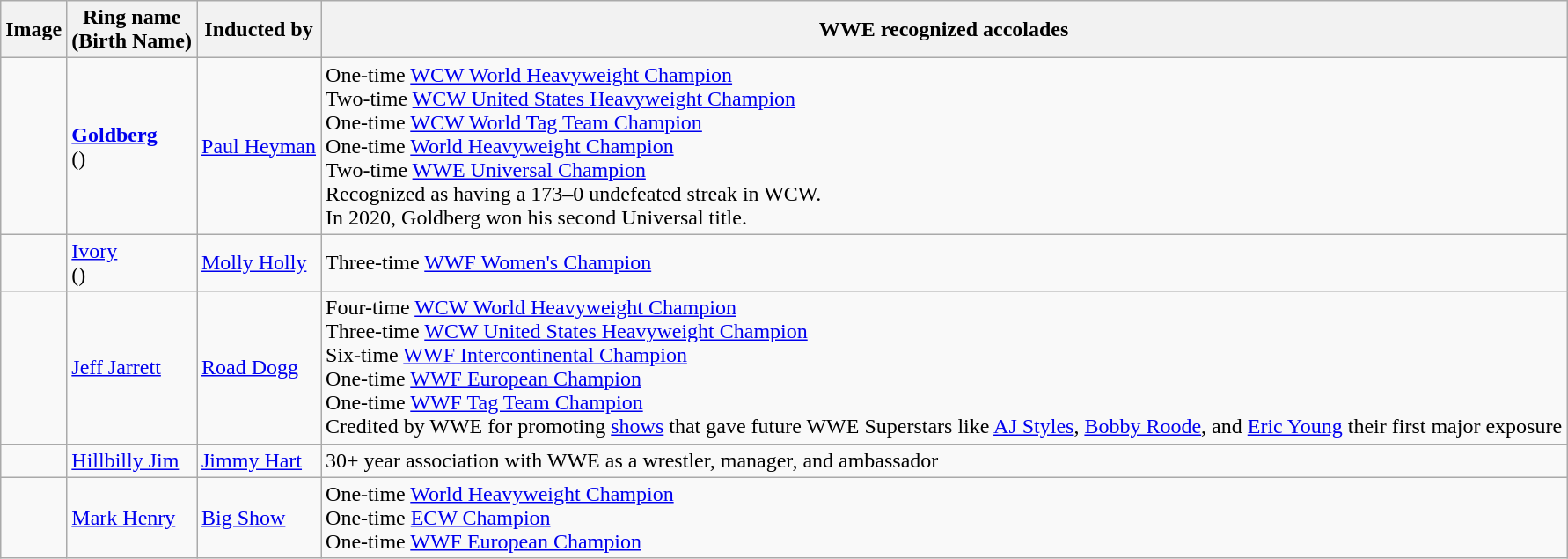<table class="wikitable">
<tr>
<th class="unsortable">Image</th>
<th>Ring name<br>(Birth Name)</th>
<th>Inducted by</th>
<th class="unsortable">WWE recognized accolades</th>
</tr>
<tr>
<td></td>
<td><strong><a href='#'>Goldberg</a></strong><br>()</td>
<td><a href='#'>Paul Heyman</a></td>
<td>One-time <a href='#'>WCW World Heavyweight Champion</a><br>Two-time <a href='#'>WCW United States Heavyweight Champion</a><br>One-time <a href='#'>WCW World Tag Team Champion</a><br>One-time <a href='#'>World Heavyweight Champion</a><br>Two-time <a href='#'>WWE Universal Champion</a><br>Recognized as having a 173–0 undefeated streak in WCW.<br>In 2020, Goldberg won his second Universal title.</td>
</tr>
<tr>
<td></td>
<td><a href='#'>Ivory</a><br>()</td>
<td><a href='#'>Molly Holly</a></td>
<td>Three-time <a href='#'>WWF Women's Champion</a></td>
</tr>
<tr>
<td></td>
<td><a href='#'>Jeff Jarrett</a></td>
<td><a href='#'>Road Dogg</a></td>
<td>Four-time <a href='#'>WCW World Heavyweight Champion</a><br>Three-time <a href='#'>WCW United States Heavyweight Champion</a><br>Six-time <a href='#'>WWF Intercontinental Champion</a><br>One-time <a href='#'>WWF European Champion</a><br>One-time <a href='#'>WWF Tag Team Champion</a><br>Credited by WWE for promoting <a href='#'>shows</a> that gave future WWE Superstars like <a href='#'>AJ Styles</a>, <a href='#'>Bobby Roode</a>, and <a href='#'>Eric Young</a> their first major exposure</td>
</tr>
<tr>
<td></td>
<td><a href='#'>Hillbilly Jim</a><br></td>
<td><a href='#'>Jimmy Hart</a></td>
<td>30+ year association with WWE as a wrestler, manager, and ambassador</td>
</tr>
<tr>
<td></td>
<td><a href='#'>Mark Henry</a></td>
<td><a href='#'>Big Show</a></td>
<td>One-time <a href='#'>World Heavyweight Champion</a><br>One-time <a href='#'>ECW Champion</a><br>One-time <a href='#'>WWF European Champion</a></td>
</tr>
</table>
